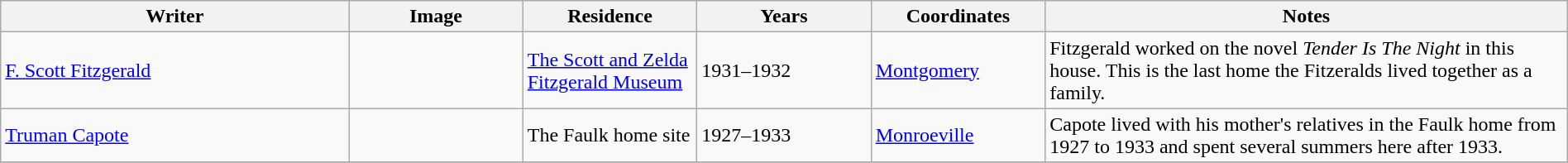<table class="wikitable sortable" style="width: 100%">
<tr>
<th width="20%">Writer</th>
<th width="10%">Image</th>
<th width="10%">Residence</th>
<th width="10%">Years</th>
<th width="10%">Coordinates</th>
<th width="30%">Notes</th>
</tr>
<tr>
<td><a href='#'>F. Scott Fitzgerald</a></td>
<td></td>
<td><a href='#'>The Scott and Zelda Fitzgerald Museum</a></td>
<td>1931–1932</td>
<td><a href='#'>Montgomery</a> <br></td>
<td>Fitzgerald worked on the novel <em>Tender Is The Night</em> in this house. This is the last home the Fitzeralds lived together as a family.</td>
</tr>
<tr>
<td><a href='#'>Truman Capote</a></td>
<td></td>
<td>The Faulk home site</td>
<td>1927–1933</td>
<td><a href='#'>Monroeville</a> <br></td>
<td>Capote lived with his mother's relatives in the Faulk home from 1927 to 1933 and spent several summers here after 1933.</td>
</tr>
<tr>
</tr>
</table>
